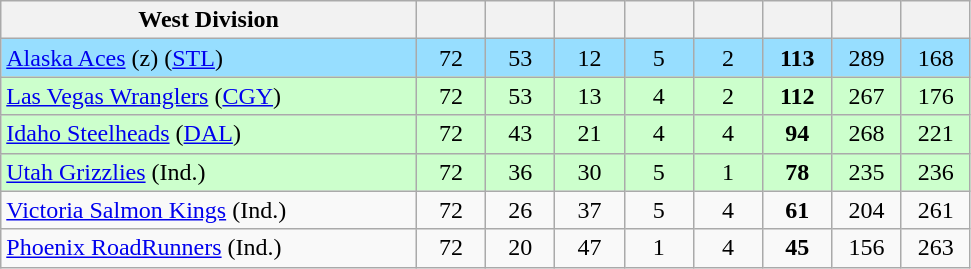<table class="wikitable sortable" style="text-align:center">
<tr>
<th style="width:30%;" class="unsortable">West Division</th>
<th style="width:5%;"></th>
<th style="width:5%;"></th>
<th style="width:5%;"></th>
<th style="width:5%;"></th>
<th style="width:5%;"></th>
<th style="width:5%;"></th>
<th style="width:5%;"></th>
<th style="width:5%;"></th>
</tr>
<tr bgcolor="#97DEFF">
<td align=left><a href='#'>Alaska Aces</a> (z) (<a href='#'>STL</a>)</td>
<td>72</td>
<td>53</td>
<td>12</td>
<td>5</td>
<td>2</td>
<td><strong>113</strong></td>
<td>289</td>
<td>168</td>
</tr>
<tr bgcolor="#ccffcc">
<td align=left><a href='#'>Las Vegas Wranglers</a> (<a href='#'>CGY</a>)</td>
<td>72</td>
<td>53</td>
<td>13</td>
<td>4</td>
<td>2</td>
<td><strong>112</strong></td>
<td>267</td>
<td>176</td>
</tr>
<tr bgcolor="#ccffcc">
<td align=left><a href='#'>Idaho Steelheads</a> (<a href='#'>DAL</a>)</td>
<td>72</td>
<td>43</td>
<td>21</td>
<td>4</td>
<td>4</td>
<td><strong>94</strong></td>
<td>268</td>
<td>221</td>
</tr>
<tr bgcolor="#ccffcc">
<td align=left><a href='#'>Utah Grizzlies</a> (Ind.)</td>
<td>72</td>
<td>36</td>
<td>30</td>
<td>5</td>
<td>1</td>
<td><strong>78</strong></td>
<td>235</td>
<td>236</td>
</tr>
<tr>
<td align=left><a href='#'>Victoria Salmon Kings</a> (Ind.)</td>
<td>72</td>
<td>26</td>
<td>37</td>
<td>5</td>
<td>4</td>
<td><strong>61</strong></td>
<td>204</td>
<td>261</td>
</tr>
<tr>
<td align=left><a href='#'>Phoenix RoadRunners</a> (Ind.)</td>
<td>72</td>
<td>20</td>
<td>47</td>
<td>1</td>
<td>4</td>
<td><strong>45</strong></td>
<td>156</td>
<td>263</td>
</tr>
</table>
